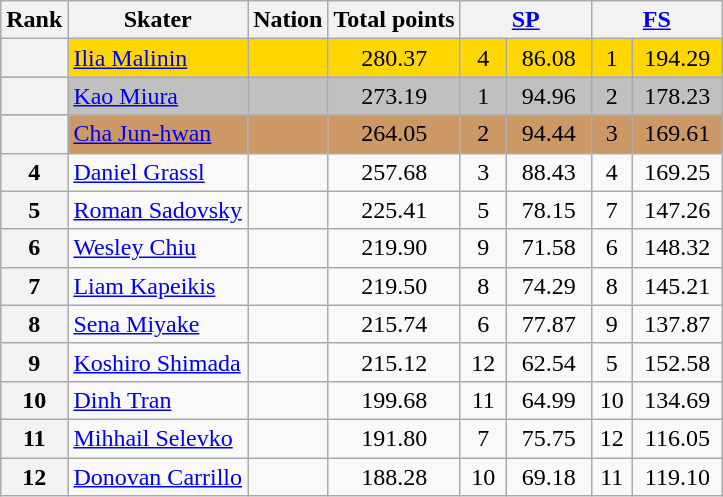<table class="wikitable sortable" style="text-align:left;">
<tr>
<th scope="col">Rank</th>
<th scope="col">Skater</th>
<th scope="col">Nation</th>
<th scope="col">Total points</th>
<th scope="col" colspan="2" width="80px"><a href='#'>SP</a></th>
<th scope="col" colspan="2" width="80px"><a href='#'>FS</a></th>
</tr>
<tr bgcolor="gold">
<th scope="row"></th>
<td><a href='#'>Ilia Malinin</a></td>
<td></td>
<td align="center">280.37</td>
<td align="center">4</td>
<td align="center">86.08</td>
<td align="center">1</td>
<td align="center">194.29</td>
</tr>
<tr bgcolor="silver">
<th scope="row"></th>
<td><a href='#'>Kao Miura</a></td>
<td></td>
<td align="center">273.19</td>
<td align="center">1</td>
<td align="center">94.96</td>
<td align="center">2</td>
<td align="center">178.23</td>
</tr>
<tr bgcolor="cc9966">
<th scope="row"></th>
<td><a href='#'>Cha Jun-hwan</a></td>
<td></td>
<td align="center">264.05</td>
<td align="center">2</td>
<td align="center">94.44</td>
<td align="center">3</td>
<td align="center">169.61</td>
</tr>
<tr>
<th scope="row">4</th>
<td><a href='#'>Daniel Grassl</a></td>
<td></td>
<td align="center">257.68</td>
<td align="center">3</td>
<td align="center">88.43</td>
<td align="center">4</td>
<td align="center">169.25</td>
</tr>
<tr>
<th scope="row">5</th>
<td><a href='#'>Roman Sadovsky</a></td>
<td></td>
<td align="center">225.41</td>
<td align="center">5</td>
<td align="center">78.15</td>
<td align="center">7</td>
<td align="center">147.26</td>
</tr>
<tr>
<th scope="row">6</th>
<td><a href='#'>Wesley Chiu</a></td>
<td></td>
<td align="center">219.90</td>
<td align="center">9</td>
<td align="center">71.58</td>
<td align="center">6</td>
<td align="center">148.32</td>
</tr>
<tr>
<th scope="row">7</th>
<td><a href='#'>Liam Kapeikis</a></td>
<td></td>
<td align="center">219.50</td>
<td align="center">8</td>
<td align="center">74.29</td>
<td align="center">8</td>
<td align="center">145.21</td>
</tr>
<tr>
<th scope="row">8</th>
<td><a href='#'>Sena Miyake</a></td>
<td></td>
<td align="center">215.74</td>
<td align="center">6</td>
<td align="center">77.87</td>
<td align="center">9</td>
<td align="center">137.87</td>
</tr>
<tr>
<th scope="row">9</th>
<td><a href='#'>Koshiro Shimada</a></td>
<td></td>
<td align="center">215.12</td>
<td align="center">12</td>
<td align="center">62.54</td>
<td align="center">5</td>
<td align="center">152.58</td>
</tr>
<tr>
<th scope="row">10</th>
<td><a href='#'>Dinh Tran</a></td>
<td></td>
<td align="center">199.68</td>
<td align="center">11</td>
<td align="center">64.99</td>
<td align="center">10</td>
<td align="center">134.69</td>
</tr>
<tr>
<th scope="row">11</th>
<td><a href='#'>Mihhail Selevko</a></td>
<td></td>
<td align="center">191.80</td>
<td align="center">7</td>
<td align="center">75.75</td>
<td align="center">12</td>
<td align="center">116.05</td>
</tr>
<tr>
<th scope="row">12</th>
<td><a href='#'>Donovan Carrillo</a></td>
<td></td>
<td align="center">188.28</td>
<td align="center">10</td>
<td align="center">69.18</td>
<td align="center">11</td>
<td align="center">119.10</td>
</tr>
</table>
